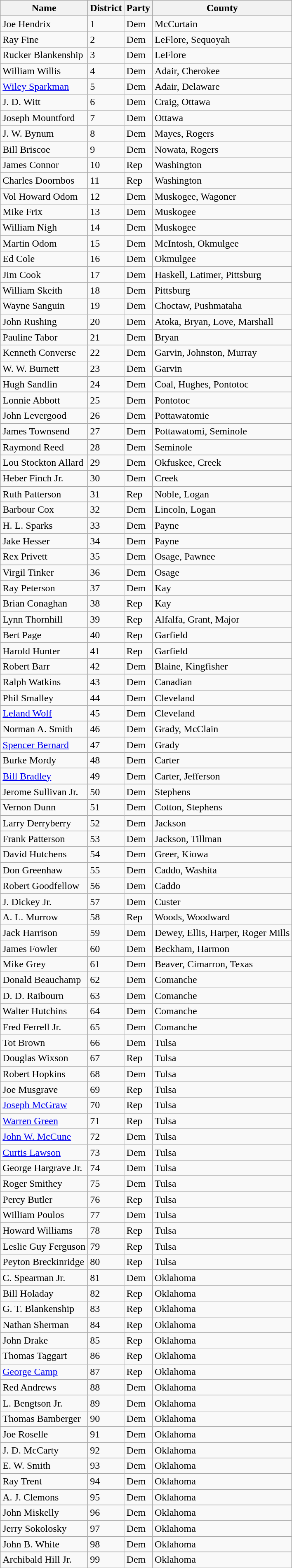<table class="wikitable sortable">
<tr>
<th>Name</th>
<th>District</th>
<th>Party</th>
<th>County</th>
</tr>
<tr>
<td>Joe Hendrix</td>
<td>1</td>
<td>Dem</td>
<td>McCurtain</td>
</tr>
<tr>
<td>Ray Fine</td>
<td>2</td>
<td>Dem</td>
<td>LeFlore, Sequoyah</td>
</tr>
<tr>
<td>Rucker Blankenship</td>
<td>3</td>
<td>Dem</td>
<td>LeFlore</td>
</tr>
<tr>
<td>William Willis</td>
<td>4</td>
<td>Dem</td>
<td>Adair, Cherokee</td>
</tr>
<tr>
<td><a href='#'>Wiley Sparkman</a></td>
<td>5</td>
<td>Dem</td>
<td>Adair, Delaware</td>
</tr>
<tr>
<td>J. D. Witt</td>
<td>6</td>
<td>Dem</td>
<td>Craig, Ottawa</td>
</tr>
<tr>
<td>Joseph Mountford</td>
<td>7</td>
<td>Dem</td>
<td>Ottawa</td>
</tr>
<tr>
<td>J. W. Bynum</td>
<td>8</td>
<td>Dem</td>
<td>Mayes, Rogers</td>
</tr>
<tr>
<td>Bill Briscoe</td>
<td>9</td>
<td>Dem</td>
<td>Nowata, Rogers</td>
</tr>
<tr>
<td>James Connor</td>
<td>10</td>
<td>Rep</td>
<td>Washington</td>
</tr>
<tr>
<td>Charles Doornbos</td>
<td>11</td>
<td>Rep</td>
<td>Washington</td>
</tr>
<tr>
<td>Vol Howard Odom</td>
<td>12</td>
<td>Dem</td>
<td>Muskogee, Wagoner</td>
</tr>
<tr>
<td>Mike Frix</td>
<td>13</td>
<td>Dem</td>
<td>Muskogee</td>
</tr>
<tr>
<td>William Nigh</td>
<td>14</td>
<td>Dem</td>
<td>Muskogee</td>
</tr>
<tr>
<td>Martin Odom</td>
<td>15</td>
<td>Dem</td>
<td>McIntosh, Okmulgee</td>
</tr>
<tr>
<td>Ed Cole</td>
<td>16</td>
<td>Dem</td>
<td>Okmulgee</td>
</tr>
<tr>
<td>Jim Cook</td>
<td>17</td>
<td>Dem</td>
<td>Haskell, Latimer, Pittsburg</td>
</tr>
<tr>
<td>William Skeith</td>
<td>18</td>
<td>Dem</td>
<td>Pittsburg</td>
</tr>
<tr>
<td>Wayne Sanguin</td>
<td>19</td>
<td>Dem</td>
<td>Choctaw, Pushmataha</td>
</tr>
<tr>
<td>John Rushing</td>
<td>20</td>
<td>Dem</td>
<td>Atoka, Bryan, Love, Marshall</td>
</tr>
<tr>
<td>Pauline Tabor</td>
<td>21</td>
<td>Dem</td>
<td>Bryan</td>
</tr>
<tr>
<td>Kenneth Converse</td>
<td>22</td>
<td>Dem</td>
<td>Garvin, Johnston, Murray</td>
</tr>
<tr>
<td>W. W. Burnett</td>
<td>23</td>
<td>Dem</td>
<td>Garvin</td>
</tr>
<tr>
<td>Hugh Sandlin</td>
<td>24</td>
<td>Dem</td>
<td>Coal, Hughes, Pontotoc</td>
</tr>
<tr>
<td>Lonnie Abbott</td>
<td>25</td>
<td>Dem</td>
<td>Pontotoc</td>
</tr>
<tr>
<td>John Levergood</td>
<td>26</td>
<td>Dem</td>
<td>Pottawatomie</td>
</tr>
<tr>
<td>James Townsend</td>
<td>27</td>
<td>Dem</td>
<td>Pottawatomi, Seminole</td>
</tr>
<tr>
<td>Raymond Reed</td>
<td>28</td>
<td>Dem</td>
<td>Seminole</td>
</tr>
<tr>
<td>Lou Stockton Allard</td>
<td>29</td>
<td>Dem</td>
<td>Okfuskee, Creek</td>
</tr>
<tr>
<td>Heber Finch Jr.</td>
<td>30</td>
<td>Dem</td>
<td>Creek</td>
</tr>
<tr>
<td>Ruth Patterson</td>
<td>31</td>
<td>Rep</td>
<td>Noble, Logan</td>
</tr>
<tr>
<td>Barbour Cox</td>
<td>32</td>
<td>Dem</td>
<td>Lincoln, Logan</td>
</tr>
<tr>
<td>H. L. Sparks</td>
<td>33</td>
<td>Dem</td>
<td>Payne</td>
</tr>
<tr>
<td>Jake Hesser</td>
<td>34</td>
<td>Dem</td>
<td>Payne</td>
</tr>
<tr>
<td>Rex Privett</td>
<td>35</td>
<td>Dem</td>
<td>Osage, Pawnee</td>
</tr>
<tr>
<td>Virgil Tinker</td>
<td>36</td>
<td>Dem</td>
<td>Osage</td>
</tr>
<tr>
<td>Ray Peterson</td>
<td>37</td>
<td>Dem</td>
<td>Kay</td>
</tr>
<tr>
<td>Brian Conaghan</td>
<td>38</td>
<td>Rep</td>
<td>Kay</td>
</tr>
<tr>
<td>Lynn Thornhill</td>
<td>39</td>
<td>Rep</td>
<td>Alfalfa, Grant, Major</td>
</tr>
<tr>
<td>Bert Page</td>
<td>40</td>
<td>Rep</td>
<td>Garfield</td>
</tr>
<tr>
<td>Harold Hunter</td>
<td>41</td>
<td>Rep</td>
<td>Garfield</td>
</tr>
<tr>
<td>Robert Barr</td>
<td>42</td>
<td>Dem</td>
<td>Blaine, Kingfisher</td>
</tr>
<tr>
<td>Ralph Watkins</td>
<td>43</td>
<td>Dem</td>
<td>Canadian</td>
</tr>
<tr>
<td>Phil Smalley</td>
<td>44</td>
<td>Dem</td>
<td>Cleveland</td>
</tr>
<tr>
<td><a href='#'>Leland Wolf</a></td>
<td>45</td>
<td>Dem</td>
<td>Cleveland</td>
</tr>
<tr>
<td>Norman A. Smith</td>
<td>46</td>
<td>Dem</td>
<td>Grady, McClain</td>
</tr>
<tr>
<td><a href='#'>Spencer Bernard</a></td>
<td>47</td>
<td>Dem</td>
<td>Grady</td>
</tr>
<tr>
<td>Burke Mordy</td>
<td>48</td>
<td>Dem</td>
<td>Carter</td>
</tr>
<tr>
<td><a href='#'>Bill Bradley</a></td>
<td>49</td>
<td>Dem</td>
<td>Carter, Jefferson</td>
</tr>
<tr>
<td>Jerome Sullivan Jr.</td>
<td>50</td>
<td>Dem</td>
<td>Stephens</td>
</tr>
<tr>
<td>Vernon Dunn</td>
<td>51</td>
<td>Dem</td>
<td>Cotton, Stephens</td>
</tr>
<tr>
<td>Larry Derryberry</td>
<td>52</td>
<td>Dem</td>
<td>Jackson</td>
</tr>
<tr>
<td>Frank Patterson</td>
<td>53</td>
<td>Dem</td>
<td>Jackson, Tillman</td>
</tr>
<tr>
<td>David Hutchens</td>
<td>54</td>
<td>Dem</td>
<td>Greer, Kiowa</td>
</tr>
<tr>
<td>Don Greenhaw</td>
<td>55</td>
<td>Dem</td>
<td>Caddo, Washita</td>
</tr>
<tr>
<td>Robert Goodfellow</td>
<td>56</td>
<td>Dem</td>
<td>Caddo</td>
</tr>
<tr>
<td>J. Dickey Jr.</td>
<td>57</td>
<td>Dem</td>
<td>Custer</td>
</tr>
<tr>
<td>A. L. Murrow</td>
<td>58</td>
<td>Rep</td>
<td>Woods, Woodward</td>
</tr>
<tr>
<td>Jack Harrison</td>
<td>59</td>
<td>Dem</td>
<td>Dewey, Ellis, Harper, Roger Mills</td>
</tr>
<tr>
<td>James Fowler</td>
<td>60</td>
<td>Dem</td>
<td>Beckham, Harmon</td>
</tr>
<tr>
<td>Mike Grey</td>
<td>61</td>
<td>Dem</td>
<td>Beaver, Cimarron, Texas</td>
</tr>
<tr>
<td>Donald Beauchamp</td>
<td>62</td>
<td>Dem</td>
<td>Comanche</td>
</tr>
<tr>
<td>D. D. Raibourn</td>
<td>63</td>
<td>Dem</td>
<td>Comanche</td>
</tr>
<tr>
<td>Walter Hutchins</td>
<td>64</td>
<td>Dem</td>
<td>Comanche</td>
</tr>
<tr>
<td>Fred Ferrell Jr.</td>
<td>65</td>
<td>Dem</td>
<td>Comanche</td>
</tr>
<tr>
<td>Tot Brown</td>
<td>66</td>
<td>Dem</td>
<td>Tulsa</td>
</tr>
<tr>
<td>Douglas Wixson</td>
<td>67</td>
<td>Rep</td>
<td>Tulsa</td>
</tr>
<tr>
<td>Robert Hopkins</td>
<td>68</td>
<td>Dem</td>
<td>Tulsa</td>
</tr>
<tr>
<td>Joe Musgrave</td>
<td>69</td>
<td>Rep</td>
<td>Tulsa</td>
</tr>
<tr>
<td><a href='#'>Joseph McGraw</a></td>
<td>70</td>
<td>Rep</td>
<td>Tulsa</td>
</tr>
<tr>
<td><a href='#'>Warren Green</a></td>
<td>71</td>
<td>Rep</td>
<td>Tulsa</td>
</tr>
<tr>
<td><a href='#'>John W. McCune</a></td>
<td>72</td>
<td>Dem</td>
<td>Tulsa</td>
</tr>
<tr>
<td><a href='#'>Curtis Lawson</a></td>
<td>73</td>
<td>Dem</td>
<td>Tulsa</td>
</tr>
<tr>
<td>George Hargrave Jr.</td>
<td>74</td>
<td>Dem</td>
<td>Tulsa</td>
</tr>
<tr>
<td>Roger Smithey</td>
<td>75</td>
<td>Dem</td>
<td>Tulsa</td>
</tr>
<tr>
<td>Percy Butler</td>
<td>76</td>
<td>Rep</td>
<td>Tulsa</td>
</tr>
<tr>
<td>William Poulos</td>
<td>77</td>
<td>Dem</td>
<td>Tulsa</td>
</tr>
<tr>
<td>Howard Williams</td>
<td>78</td>
<td>Rep</td>
<td>Tulsa</td>
</tr>
<tr>
<td>Leslie Guy Ferguson</td>
<td>79</td>
<td>Rep</td>
<td>Tulsa</td>
</tr>
<tr>
<td>Peyton Breckinridge</td>
<td>80</td>
<td>Rep</td>
<td>Tulsa</td>
</tr>
<tr>
<td>C. Spearman Jr.</td>
<td>81</td>
<td>Dem</td>
<td>Oklahoma</td>
</tr>
<tr>
<td>Bill Holaday</td>
<td>82</td>
<td>Rep</td>
<td>Oklahoma</td>
</tr>
<tr>
<td>G. T. Blankenship</td>
<td>83</td>
<td>Rep</td>
<td>Oklahoma</td>
</tr>
<tr>
<td>Nathan Sherman</td>
<td>84</td>
<td>Rep</td>
<td>Oklahoma</td>
</tr>
<tr>
<td>John Drake</td>
<td>85</td>
<td>Rep</td>
<td>Oklahoma</td>
</tr>
<tr>
<td>Thomas Taggart</td>
<td>86</td>
<td>Rep</td>
<td>Oklahoma</td>
</tr>
<tr>
<td><a href='#'>George Camp</a></td>
<td>87</td>
<td>Rep</td>
<td>Oklahoma</td>
</tr>
<tr>
<td>Red Andrews</td>
<td>88</td>
<td>Dem</td>
<td>Oklahoma</td>
</tr>
<tr>
<td>L. Bengtson Jr.</td>
<td>89</td>
<td>Dem</td>
<td>Oklahoma</td>
</tr>
<tr>
<td>Thomas Bamberger</td>
<td>90</td>
<td>Dem</td>
<td>Oklahoma</td>
</tr>
<tr>
<td>Joe Roselle</td>
<td>91</td>
<td>Dem</td>
<td>Oklahoma</td>
</tr>
<tr>
<td>J. D. McCarty</td>
<td>92</td>
<td>Dem</td>
<td>Oklahoma</td>
</tr>
<tr>
<td>E. W. Smith</td>
<td>93</td>
<td>Dem</td>
<td>Oklahoma</td>
</tr>
<tr>
<td>Ray Trent</td>
<td>94</td>
<td>Dem</td>
<td>Oklahoma</td>
</tr>
<tr>
<td>A. J. Clemons</td>
<td>95</td>
<td>Dem</td>
<td>Oklahoma</td>
</tr>
<tr>
<td>John Miskelly</td>
<td>96</td>
<td>Dem</td>
<td>Oklahoma</td>
</tr>
<tr>
<td>Jerry Sokolosky</td>
<td>97</td>
<td>Dem</td>
<td>Oklahoma</td>
</tr>
<tr>
<td>John B. White</td>
<td>98</td>
<td>Dem</td>
<td>Oklahoma</td>
</tr>
<tr>
<td>Archibald Hill Jr.</td>
<td>99</td>
<td>Dem</td>
<td>Oklahoma</td>
</tr>
</table>
